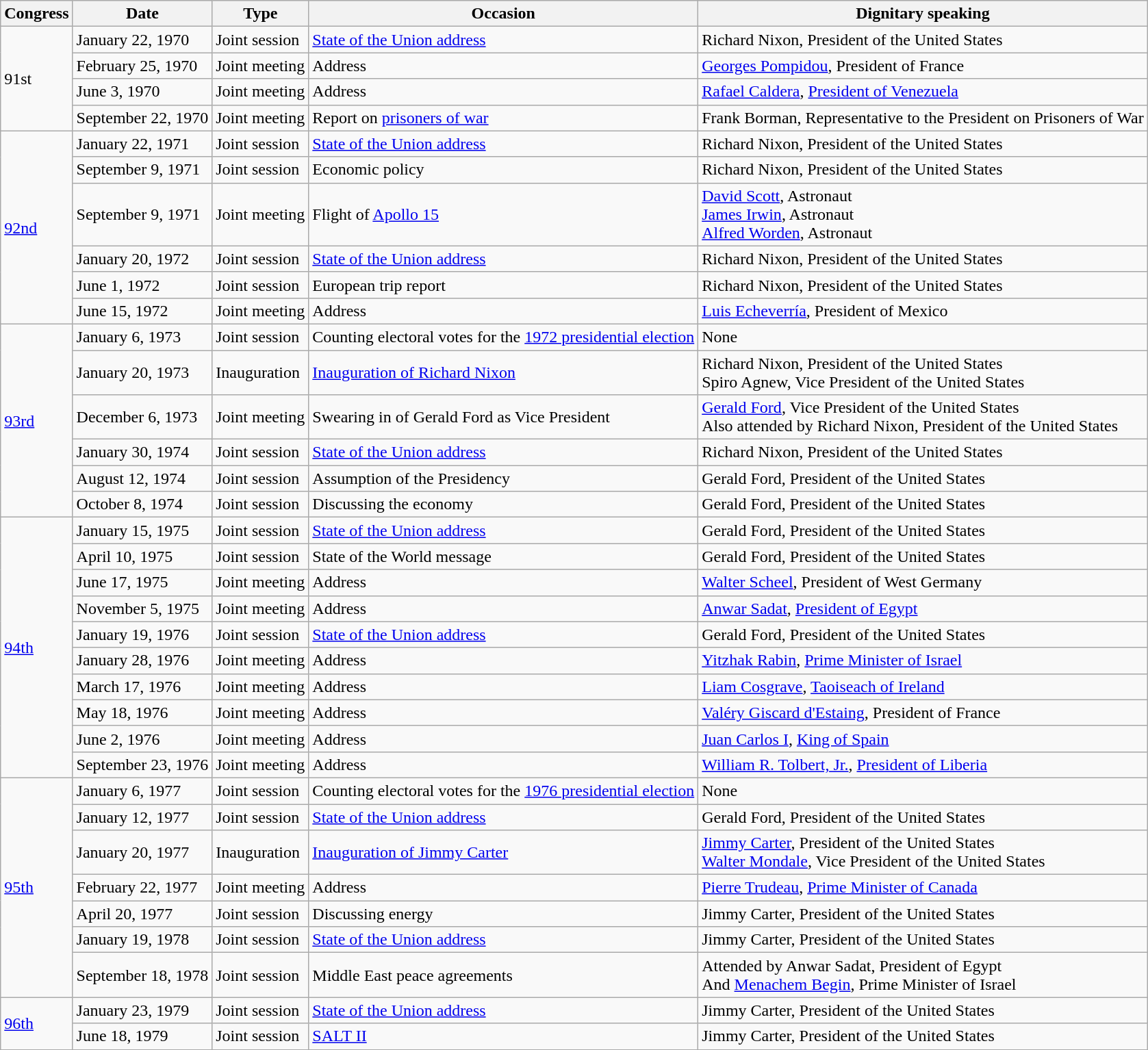<table class="wikitable sortable">
<tr>
<th>Congress</th>
<th>Date</th>
<th>Type</th>
<th>Occasion</th>
<th>Dignitary speaking</th>
</tr>
<tr>
<td rowspan="4">91st</td>
<td>January 22, 1970</td>
<td>Joint session</td>
<td><a href='#'>State of the Union address</a></td>
<td>Richard Nixon, President of the United States</td>
</tr>
<tr>
<td>February 25, 1970</td>
<td>Joint meeting</td>
<td>Address</td>
<td><a href='#'>Georges Pompidou</a>, President of France</td>
</tr>
<tr>
<td>June 3, 1970</td>
<td>Joint meeting</td>
<td>Address</td>
<td><a href='#'>Rafael Caldera</a>, <a href='#'>President of Venezuela</a></td>
</tr>
<tr>
<td>September 22, 1970</td>
<td>Joint meeting</td>
<td>Report on <a href='#'>prisoners of war</a></td>
<td>Frank Borman, Representative to the President on Prisoners of War</td>
</tr>
<tr>
<td rowspan="6"><a href='#'>92nd</a></td>
<td>January 22, 1971</td>
<td>Joint session</td>
<td><a href='#'>State of the Union address</a></td>
<td>Richard Nixon, President of the United States</td>
</tr>
<tr>
<td>September 9, 1971</td>
<td>Joint session</td>
<td>Economic policy</td>
<td>Richard Nixon, President of the United States</td>
</tr>
<tr>
<td>September 9, 1971</td>
<td>Joint meeting</td>
<td>Flight of <a href='#'>Apollo 15</a></td>
<td><a href='#'>David Scott</a>, Astronaut<br><a href='#'>James Irwin</a>, Astronaut<br><a href='#'>Alfred Worden</a>, Astronaut</td>
</tr>
<tr>
<td>January 20, 1972</td>
<td>Joint session</td>
<td><a href='#'>State of the Union address</a></td>
<td>Richard Nixon, President of the United States</td>
</tr>
<tr>
<td>June 1, 1972</td>
<td>Joint session</td>
<td>European trip report</td>
<td>Richard Nixon, President of the United States</td>
</tr>
<tr>
<td>June 15, 1972</td>
<td>Joint meeting</td>
<td>Address</td>
<td><a href='#'>Luis Echeverría</a>, President of Mexico</td>
</tr>
<tr>
<td rowspan="6"><a href='#'>93rd</a></td>
<td>January 6, 1973</td>
<td>Joint session</td>
<td>Counting electoral votes for the <a href='#'>1972 presidential election</a></td>
<td>None</td>
</tr>
<tr>
<td>January 20, 1973</td>
<td>Inauguration</td>
<td><a href='#'>Inauguration of Richard Nixon</a></td>
<td>Richard Nixon, President of the United States<br>Spiro Agnew, Vice President of the United States</td>
</tr>
<tr>
<td>December 6, 1973</td>
<td>Joint meeting</td>
<td>Swearing in of Gerald Ford as Vice President</td>
<td><a href='#'>Gerald Ford</a>, Vice President of the United States<br>Also attended by Richard Nixon, President of the United States</td>
</tr>
<tr>
<td>January 30, 1974</td>
<td>Joint session</td>
<td><a href='#'>State of the Union address</a></td>
<td>Richard Nixon, President of the United States</td>
</tr>
<tr>
<td>August 12, 1974</td>
<td>Joint session</td>
<td>Assumption of the Presidency</td>
<td>Gerald Ford, President of the United States</td>
</tr>
<tr>
<td>October 8, 1974</td>
<td>Joint session</td>
<td>Discussing the economy</td>
<td>Gerald Ford, President of the United States</td>
</tr>
<tr>
<td rowspan="10"><a href='#'>94th</a></td>
<td>January 15, 1975</td>
<td>Joint session</td>
<td><a href='#'>State of the Union address</a></td>
<td>Gerald Ford, President of the United States</td>
</tr>
<tr>
<td>April 10, 1975</td>
<td>Joint session</td>
<td>State of the World message</td>
<td>Gerald Ford, President of the United States</td>
</tr>
<tr>
<td>June 17, 1975</td>
<td>Joint meeting</td>
<td>Address</td>
<td><a href='#'>Walter Scheel</a>, President of West Germany</td>
</tr>
<tr>
<td>November 5, 1975</td>
<td>Joint meeting</td>
<td>Address</td>
<td><a href='#'>Anwar Sadat</a>, <a href='#'>President of Egypt</a></td>
</tr>
<tr>
<td>January 19, 1976</td>
<td>Joint session</td>
<td><a href='#'>State of the Union address</a></td>
<td>Gerald Ford, President of the United States</td>
</tr>
<tr>
<td>January 28, 1976</td>
<td>Joint meeting</td>
<td>Address</td>
<td><a href='#'>Yitzhak Rabin</a>, <a href='#'>Prime Minister of Israel</a></td>
</tr>
<tr>
<td>March 17, 1976</td>
<td>Joint meeting</td>
<td>Address</td>
<td><a href='#'>Liam Cosgrave</a>, <a href='#'>Taoiseach of Ireland</a></td>
</tr>
<tr>
<td>May 18, 1976</td>
<td>Joint meeting</td>
<td>Address</td>
<td><a href='#'>Valéry Giscard d'Estaing</a>, President of France</td>
</tr>
<tr>
<td>June 2, 1976</td>
<td>Joint meeting</td>
<td>Address</td>
<td><a href='#'>Juan Carlos I</a>, <a href='#'>King of Spain</a></td>
</tr>
<tr>
<td>September 23, 1976</td>
<td>Joint meeting</td>
<td>Address</td>
<td><a href='#'>William R. Tolbert, Jr.</a>, <a href='#'>President of Liberia</a></td>
</tr>
<tr>
<td rowspan="7"><a href='#'>95th</a></td>
<td>January 6, 1977</td>
<td>Joint session</td>
<td>Counting electoral votes for the <a href='#'>1976 presidential election</a></td>
<td>None</td>
</tr>
<tr>
<td>January 12, 1977</td>
<td>Joint session</td>
<td><a href='#'>State of the Union address</a></td>
<td>Gerald Ford, President of the United States</td>
</tr>
<tr>
<td>January 20, 1977</td>
<td>Inauguration</td>
<td><a href='#'>Inauguration of Jimmy Carter</a></td>
<td><a href='#'>Jimmy Carter</a>, President of the United States<br><a href='#'>Walter Mondale</a>, Vice President of the United States</td>
</tr>
<tr>
<td>February 22, 1977</td>
<td>Joint meeting</td>
<td>Address</td>
<td><a href='#'>Pierre Trudeau</a>, <a href='#'>Prime Minister of Canada</a></td>
</tr>
<tr>
<td>April 20, 1977</td>
<td>Joint session</td>
<td>Discussing energy</td>
<td>Jimmy Carter, President of the United States</td>
</tr>
<tr>
<td>January 19, 1978</td>
<td>Joint session</td>
<td><a href='#'>State of the Union address</a></td>
<td>Jimmy Carter, President of the United States</td>
</tr>
<tr>
<td>September 18, 1978</td>
<td>Joint session</td>
<td>Middle East peace agreements</td>
<td>Attended by Anwar Sadat, President of Egypt<br>And <a href='#'>Menachem Begin</a>, Prime Minister of Israel</td>
</tr>
<tr>
<td rowspan="2"><a href='#'>96th</a></td>
<td>January 23, 1979</td>
<td>Joint session</td>
<td><a href='#'>State of the Union address</a></td>
<td>Jimmy Carter, President of the United States</td>
</tr>
<tr>
<td>June 18, 1979</td>
<td>Joint session</td>
<td><a href='#'>SALT II</a></td>
<td>Jimmy Carter, President of the United States</td>
</tr>
<tr>
</tr>
</table>
